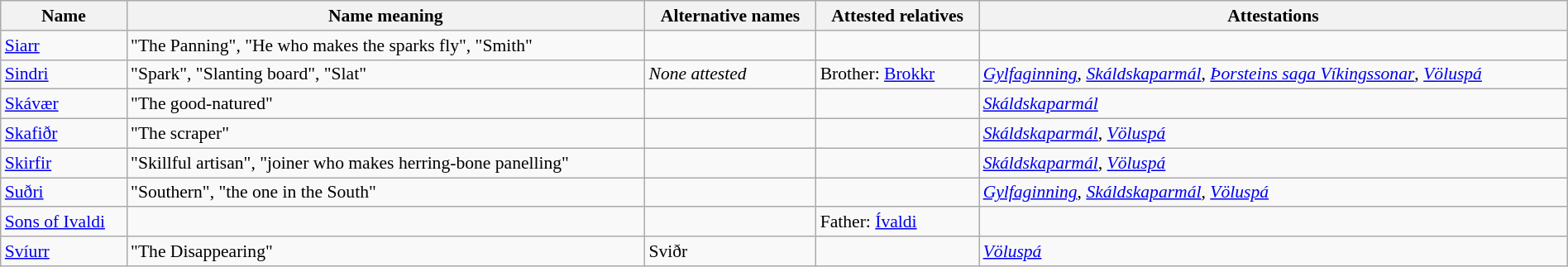<table class="wikitable sortable" style="font-size: 90%; width: 100%">
<tr>
<th>Name</th>
<th>Name meaning</th>
<th>Alternative names</th>
<th>Attested relatives</th>
<th>Attestations</th>
</tr>
<tr>
<td><a href='#'>Siarr</a></td>
<td>"The Panning", "He who makes the sparks fly", "Smith"</td>
<td></td>
<td></td>
<td></td>
</tr>
<tr>
<td><a href='#'>Sindri</a></td>
<td>"Spark", "Slanting board", "Slat"</td>
<td><em>None attested</em></td>
<td>Brother: <a href='#'>Brokkr</a></td>
<td><em><a href='#'>Gylfaginning</a></em>, <em><a href='#'>Skáldskaparmál</a></em>, <em><a href='#'>Þorsteins saga Víkingssonar</a></em>, <em><a href='#'>Völuspá</a></em></td>
</tr>
<tr>
<td><a href='#'>Skávær</a></td>
<td>"The good-natured"</td>
<td></td>
<td></td>
<td><em><a href='#'>Skáldskaparmál</a></em></td>
</tr>
<tr>
<td><a href='#'>Skafiðr</a></td>
<td>"The scraper"</td>
<td></td>
<td></td>
<td><em><a href='#'>Skáldskaparmál</a></em>, <em><a href='#'>Völuspá</a></em></td>
</tr>
<tr>
<td><a href='#'>Skirfir</a></td>
<td>"Skillful artisan", "joiner who makes herring-bone panelling"</td>
<td></td>
<td></td>
<td><em><a href='#'>Skáldskaparmál</a></em>, <em><a href='#'>Völuspá</a></em></td>
</tr>
<tr>
<td><a href='#'>Suðri</a></td>
<td>"Southern", "the one in the South"</td>
<td></td>
<td></td>
<td><em><a href='#'>Gylfaginning</a></em>, <em><a href='#'>Skáldskaparmál</a></em>, <em><a href='#'>Völuspá</a></em></td>
</tr>
<tr>
<td><a href='#'>Sons of Ivaldi</a></td>
<td></td>
<td></td>
<td>Father: <a href='#'>Ívaldi</a></td>
<td></td>
</tr>
<tr>
<td><a href='#'>Svíurr</a></td>
<td>"The Disappearing"</td>
<td>Sviðr</td>
<td></td>
<td><em><a href='#'>Völuspá</a></em></td>
</tr>
</table>
